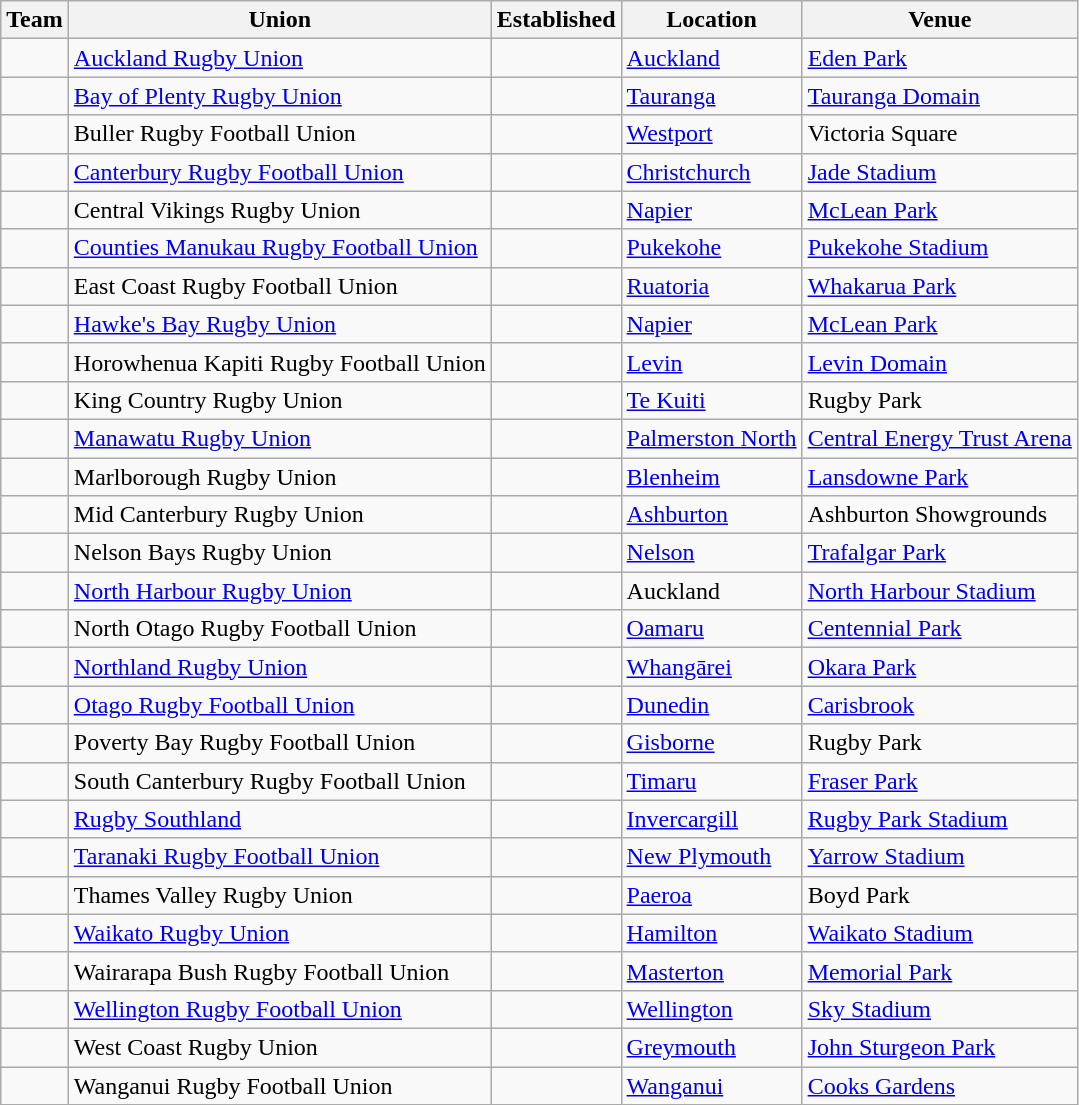<table class="wikitable sortable">
<tr>
<th>Team</th>
<th>Union</th>
<th>Established</th>
<th>Location</th>
<th>Venue</th>
</tr>
<tr>
<td><strong></strong></td>
<td><a href='#'>Auckland Rugby Union</a></td>
<td></td>
<td><a href='#'>Auckland</a></td>
<td><a href='#'>Eden Park</a></td>
</tr>
<tr>
<td><strong></strong></td>
<td><a href='#'>Bay of Plenty Rugby Union</a></td>
<td></td>
<td><a href='#'>Tauranga</a></td>
<td><a href='#'>Tauranga Domain</a></td>
</tr>
<tr>
<td><strong></strong></td>
<td>Buller Rugby Football Union</td>
<td></td>
<td><a href='#'>Westport</a></td>
<td>Victoria Square</td>
</tr>
<tr>
<td><strong></strong></td>
<td><a href='#'>Canterbury Rugby Football Union</a></td>
<td></td>
<td><a href='#'>Christchurch</a></td>
<td><a href='#'>Jade Stadium</a></td>
</tr>
<tr>
<td><strong></strong></td>
<td>Central Vikings Rugby Union</td>
<td></td>
<td><a href='#'>Napier</a></td>
<td><a href='#'>McLean Park</a></td>
</tr>
<tr>
<td><strong></strong></td>
<td><a href='#'>Counties Manukau Rugby Football Union</a></td>
<td></td>
<td><a href='#'>Pukekohe</a></td>
<td><a href='#'>Pukekohe Stadium</a></td>
</tr>
<tr>
<td><strong></strong></td>
<td>East Coast Rugby Football Union</td>
<td></td>
<td><a href='#'>Ruatoria</a></td>
<td><a href='#'>Whakarua Park</a></td>
</tr>
<tr>
<td><strong></strong></td>
<td><a href='#'>Hawke's Bay Rugby Union</a></td>
<td></td>
<td><a href='#'>Napier</a></td>
<td><a href='#'>McLean Park</a></td>
</tr>
<tr>
<td><strong></strong></td>
<td>Horowhenua Kapiti Rugby Football Union</td>
<td></td>
<td><a href='#'>Levin</a></td>
<td><a href='#'>Levin Domain</a></td>
</tr>
<tr>
<td><strong></strong></td>
<td>King Country Rugby Union</td>
<td></td>
<td><a href='#'>Te Kuiti</a></td>
<td>Rugby Park</td>
</tr>
<tr>
<td><strong></strong></td>
<td><a href='#'>Manawatu Rugby Union</a></td>
<td></td>
<td><a href='#'>Palmerston North</a></td>
<td><a href='#'>Central Energy Trust Arena</a></td>
</tr>
<tr>
<td><strong></strong></td>
<td>Marlborough Rugby Union</td>
<td></td>
<td><a href='#'>Blenheim</a></td>
<td><a href='#'>Lansdowne Park</a></td>
</tr>
<tr>
<td><strong></strong></td>
<td>Mid Canterbury Rugby Union</td>
<td></td>
<td><a href='#'>Ashburton</a></td>
<td>Ashburton Showgrounds</td>
</tr>
<tr>
<td><strong></strong></td>
<td>Nelson Bays Rugby Union</td>
<td></td>
<td><a href='#'>Nelson</a></td>
<td><a href='#'>Trafalgar Park</a></td>
</tr>
<tr>
<td><strong></strong></td>
<td><a href='#'>North Harbour Rugby Union</a></td>
<td></td>
<td>Auckland</td>
<td><a href='#'>North Harbour Stadium</a></td>
</tr>
<tr>
<td><strong></strong></td>
<td>North Otago Rugby Football Union</td>
<td></td>
<td><a href='#'>Oamaru</a></td>
<td><a href='#'>Centennial Park</a></td>
</tr>
<tr>
<td><strong></strong></td>
<td><a href='#'>Northland Rugby Union</a></td>
<td></td>
<td><a href='#'>Whangārei</a></td>
<td><a href='#'>Okara Park</a></td>
</tr>
<tr>
<td><strong></strong></td>
<td><a href='#'>Otago Rugby Football Union</a></td>
<td></td>
<td><a href='#'>Dunedin</a></td>
<td><a href='#'>Carisbrook</a></td>
</tr>
<tr>
<td><strong></strong></td>
<td>Poverty Bay Rugby Football Union</td>
<td></td>
<td><a href='#'>Gisborne</a></td>
<td>Rugby Park</td>
</tr>
<tr>
<td><strong></strong></td>
<td>South Canterbury Rugby Football Union</td>
<td></td>
<td><a href='#'>Timaru</a></td>
<td><a href='#'>Fraser Park</a></td>
</tr>
<tr>
<td><strong></strong></td>
<td><a href='#'>Rugby Southland</a></td>
<td></td>
<td><a href='#'>Invercargill</a></td>
<td><a href='#'>Rugby Park Stadium</a></td>
</tr>
<tr>
<td><strong></strong></td>
<td><a href='#'>Taranaki Rugby Football Union</a></td>
<td></td>
<td><a href='#'>New Plymouth</a></td>
<td><a href='#'>Yarrow Stadium</a></td>
</tr>
<tr>
<td><strong></strong></td>
<td>Thames Valley Rugby Union</td>
<td></td>
<td><a href='#'>Paeroa</a></td>
<td>Boyd Park</td>
</tr>
<tr>
<td><strong></strong></td>
<td><a href='#'>Waikato Rugby Union</a></td>
<td></td>
<td><a href='#'>Hamilton</a></td>
<td><a href='#'>Waikato Stadium</a></td>
</tr>
<tr>
<td><strong></strong></td>
<td>Wairarapa Bush Rugby Football Union</td>
<td></td>
<td><a href='#'>Masterton</a></td>
<td><a href='#'>Memorial Park</a></td>
</tr>
<tr>
<td><strong></strong></td>
<td><a href='#'>Wellington Rugby Football Union</a></td>
<td></td>
<td><a href='#'>Wellington</a></td>
<td><a href='#'>Sky Stadium</a></td>
</tr>
<tr>
<td><strong></strong></td>
<td>West Coast Rugby Union</td>
<td></td>
<td><a href='#'>Greymouth</a></td>
<td><a href='#'>John Sturgeon Park</a></td>
</tr>
<tr>
<td><strong></strong></td>
<td>Wanganui Rugby Football Union</td>
<td></td>
<td><a href='#'>Wanganui</a></td>
<td><a href='#'>Cooks Gardens</a></td>
</tr>
</table>
